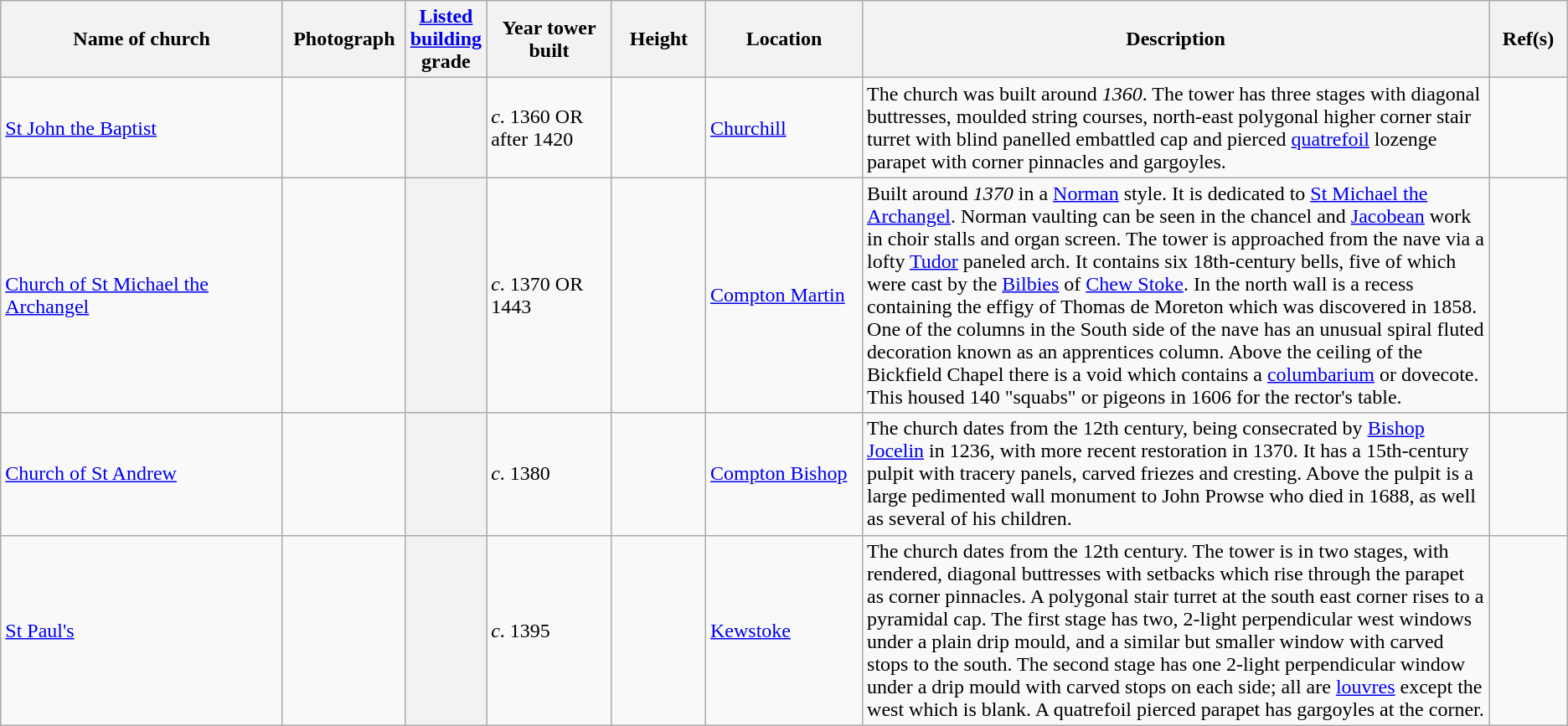<table class="wikitable sortable" width:100%; border:0px; text-align:left; line-height:150%;">
<tr>
<th height="17" width="18%">Name of church</th>
<th class="unsortable">Photograph</th>
<th height="17" width="5%"><a href='#'>Listed building</a> grade</th>
<th height="17" width="8%">Year tower built</th>
<th height="17" width="6%">Height</th>
<th height="17" width="10%">Location</th>
<th class="unsortable" height="17" width="40%">Description</th>
<th class="unsortable" height="17" width="5%">Ref(s)</th>
</tr>
<tr>
<td><a href='#'>St John the Baptist</a></td>
<td></td>
<th></th>
<td><em>c</em>. 1360 OR after 1420</td>
<td></td>
<td><a href='#'>Churchill</a><br></td>
<td>The church was built around <em>1360</em>. The tower has three stages with diagonal buttresses, moulded string courses, north-east polygonal higher corner stair turret with blind panelled embattled cap and pierced <a href='#'>quatrefoil</a> lozenge parapet with corner pinnacles and gargoyles.</td>
<td></td>
</tr>
<tr>
<td><a href='#'>Church of St Michael the Archangel</a></td>
<td></td>
<th></th>
<td><em>c</em>. 1370 OR 1443</td>
<td></td>
<td><a href='#'>Compton Martin</a><br></td>
<td>Built around <em>1370</em> in a <a href='#'>Norman</a> style. It is dedicated to <a href='#'>St Michael the Archangel</a>. Norman vaulting can be seen in the chancel and <a href='#'>Jacobean</a> work in choir stalls and organ screen. The tower is approached from the nave via a lofty <a href='#'>Tudor</a> paneled arch. It contains six 18th-century bells, five of which were cast by the <a href='#'>Bilbies</a> of <a href='#'>Chew Stoke</a>. In the north wall is a recess containing the effigy of Thomas de Moreton which was discovered in 1858. One of the columns in the South side of the nave has an unusual spiral fluted decoration known as an apprentices column. Above the ceiling of the Bickfield Chapel there is a void which contains a <a href='#'>columbarium</a> or dovecote. This housed 140 "squabs" or pigeons in 1606 for the rector's table.</td>
<td></td>
</tr>
<tr>
<td><a href='#'>Church of St Andrew</a></td>
<td></td>
<th></th>
<td><em>c</em>. 1380</td>
<td></td>
<td><a href='#'>Compton Bishop</a><br></td>
<td>The church dates from the 12th century, being consecrated by <a href='#'>Bishop Jocelin</a> in 1236, with more recent restoration in 1370. It has a 15th-century pulpit with tracery panels, carved friezes and cresting. Above the pulpit is a large pedimented wall monument to John Prowse who died in 1688, as well as several of his children.</td>
<td></td>
</tr>
<tr>
<td><a href='#'>St Paul's</a></td>
<td></td>
<th></th>
<td><em>c</em>. 1395</td>
<td></td>
<td><a href='#'>Kewstoke</a><br></td>
<td>The church dates from the 12th century. The tower is in two stages, with rendered, diagonal buttresses with setbacks which rise through the parapet as corner pinnacles. A polygonal stair turret at the south east corner rises to a pyramidal cap. The first stage has two, 2-light perpendicular west windows under a plain drip mould, and a similar but smaller window with carved stops to the south. The second stage has one 2-light perpendicular window under a drip mould with carved stops on each side; all are <a href='#'>louvres</a> except the west which is blank. A quatrefoil pierced parapet has gargoyles at the corner.</td>
<td></td>
</tr>
</table>
